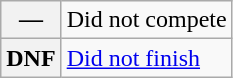<table class="wikitable">
<tr>
<th scope="row">—</th>
<td>Did not compete</td>
</tr>
<tr>
<th scope="row">DNF</th>
<td><a href='#'>Did not finish</a></td>
</tr>
</table>
